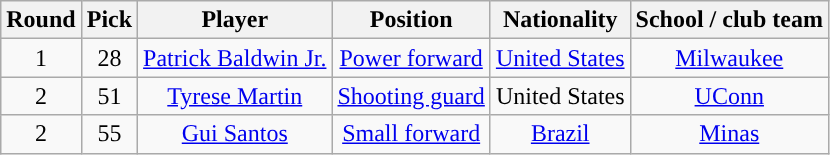<table class="wikitable sortable sortable">
<tr>
<th>Round</th>
<th>Pick</th>
<th>Player</th>
<th>Position</th>
<th>Nationality</th>
<th>School / club team</th>
</tr>
<tr style="text-align: center">
<td>1</td>
<td>28</td>
<td><a href='#'>Patrick Baldwin Jr.</a></td>
<td><a href='#'>Power forward</a></td>
<td> <a href='#'>United States</a></td>
<td><a href='#'>Milwaukee</a></td>
</tr>
<tr style="text-align: center">
<td>2</td>
<td>51</td>
<td><a href='#'>Tyrese Martin</a></td>
<td><a href='#'>Shooting guard</a></td>
<td> United States</td>
<td><a href='#'>UConn</a></td>
</tr>
<tr style="text-align: center">
<td>2</td>
<td>55</td>
<td><a href='#'>Gui Santos</a></td>
<td><a href='#'>Small forward</a></td>
<td> <a href='#'>Brazil</a></td>
<td><a href='#'>Minas</a></td>
</tr>
</table>
